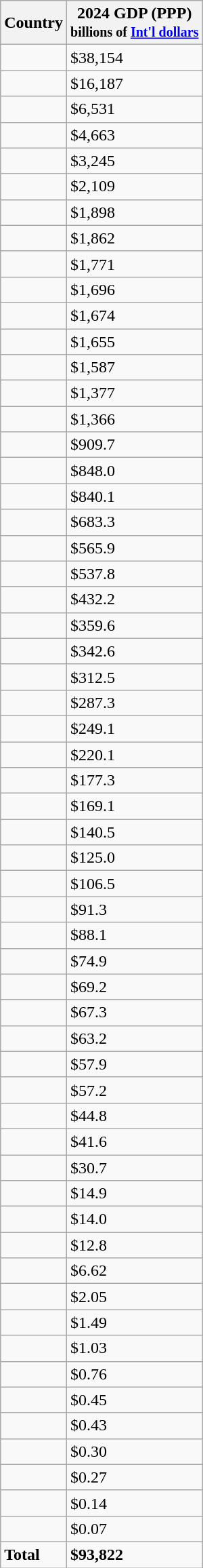<table class="sortable wikitable sticky-header static-row-numbers col1left" >
<tr>
<th>Country</th>
<th>2024 GDP (PPP)<br><small>billions of <a href='#'>Int'l dollars</a></small></th>
</tr>
<tr>
<td></td>
<td>$38,154</td>
</tr>
<tr>
<td></td>
<td>$16,187</td>
</tr>
<tr>
<td></td>
<td>$6,531</td>
</tr>
<tr>
<td></td>
<td>$4,663</td>
</tr>
<tr>
<td></td>
<td>$3,245</td>
</tr>
<tr>
<td></td>
<td>$2,109</td>
</tr>
<tr>
<td></td>
<td>$1,898</td>
</tr>
<tr>
<td></td>
<td>$1,862</td>
</tr>
<tr>
<td></td>
<td>$1,771</td>
</tr>
<tr>
<td></td>
<td>$1,696</td>
</tr>
<tr>
<td></td>
<td>$1,674</td>
</tr>
<tr>
<td></td>
<td>$1,655</td>
</tr>
<tr>
<td></td>
<td>$1,587</td>
</tr>
<tr>
<td></td>
<td>$1,377</td>
</tr>
<tr>
<td></td>
<td>$1,366</td>
</tr>
<tr>
<td></td>
<td>$909.7</td>
</tr>
<tr>
<td></td>
<td>$848.0</td>
</tr>
<tr>
<td></td>
<td>$840.1</td>
</tr>
<tr>
<td></td>
<td>$683.3</td>
</tr>
<tr>
<td></td>
<td>$565.9</td>
</tr>
<tr>
<td></td>
<td>$537.8</td>
</tr>
<tr>
<td></td>
<td>$432.2</td>
</tr>
<tr>
<td></td>
<td>$359.6</td>
</tr>
<tr>
<td></td>
<td>$342.6</td>
</tr>
<tr>
<td></td>
<td>$312.5</td>
</tr>
<tr>
<td></td>
<td>$287.3</td>
</tr>
<tr>
<td></td>
<td>$249.1</td>
</tr>
<tr>
<td></td>
<td>$220.1</td>
</tr>
<tr>
<td></td>
<td>$177.3</td>
</tr>
<tr>
<td></td>
<td>$169.1</td>
</tr>
<tr>
<td></td>
<td>$140.5</td>
</tr>
<tr>
<td></td>
<td>$125.0</td>
</tr>
<tr>
<td></td>
<td>$106.5</td>
</tr>
<tr>
<td></td>
<td>$91.3</td>
</tr>
<tr>
<td></td>
<td>$88.1</td>
</tr>
<tr>
<td></td>
<td>$74.9</td>
</tr>
<tr>
<td></td>
<td>$69.2</td>
</tr>
<tr>
<td></td>
<td>$67.3</td>
</tr>
<tr>
<td></td>
<td>$63.2</td>
</tr>
<tr>
<td></td>
<td>$57.9</td>
</tr>
<tr>
<td></td>
<td>$57.2</td>
</tr>
<tr>
<td></td>
<td>$44.8</td>
</tr>
<tr>
<td></td>
<td>$41.6</td>
</tr>
<tr>
<td></td>
<td>$30.7</td>
</tr>
<tr>
<td></td>
<td>$14.9</td>
</tr>
<tr>
<td></td>
<td>$14.0</td>
</tr>
<tr>
<td></td>
<td>$12.8</td>
</tr>
<tr>
<td></td>
<td>$6.62</td>
</tr>
<tr>
<td></td>
<td>$2.05</td>
</tr>
<tr>
<td></td>
<td>$1.49</td>
</tr>
<tr>
<td></td>
<td>$1.03</td>
</tr>
<tr>
<td></td>
<td>$0.76</td>
</tr>
<tr>
<td></td>
<td>$0.45</td>
</tr>
<tr>
<td></td>
<td>$0.43</td>
</tr>
<tr>
<td></td>
<td>$0.30</td>
</tr>
<tr>
<td></td>
<td>$0.27</td>
</tr>
<tr>
<td></td>
<td>$0.14</td>
</tr>
<tr>
<td></td>
<td>$0.07</td>
</tr>
<tr class="static-row-numbers-norank">
<td><strong> Total </strong></td>
<td><strong>$93,822</strong></td>
</tr>
</table>
